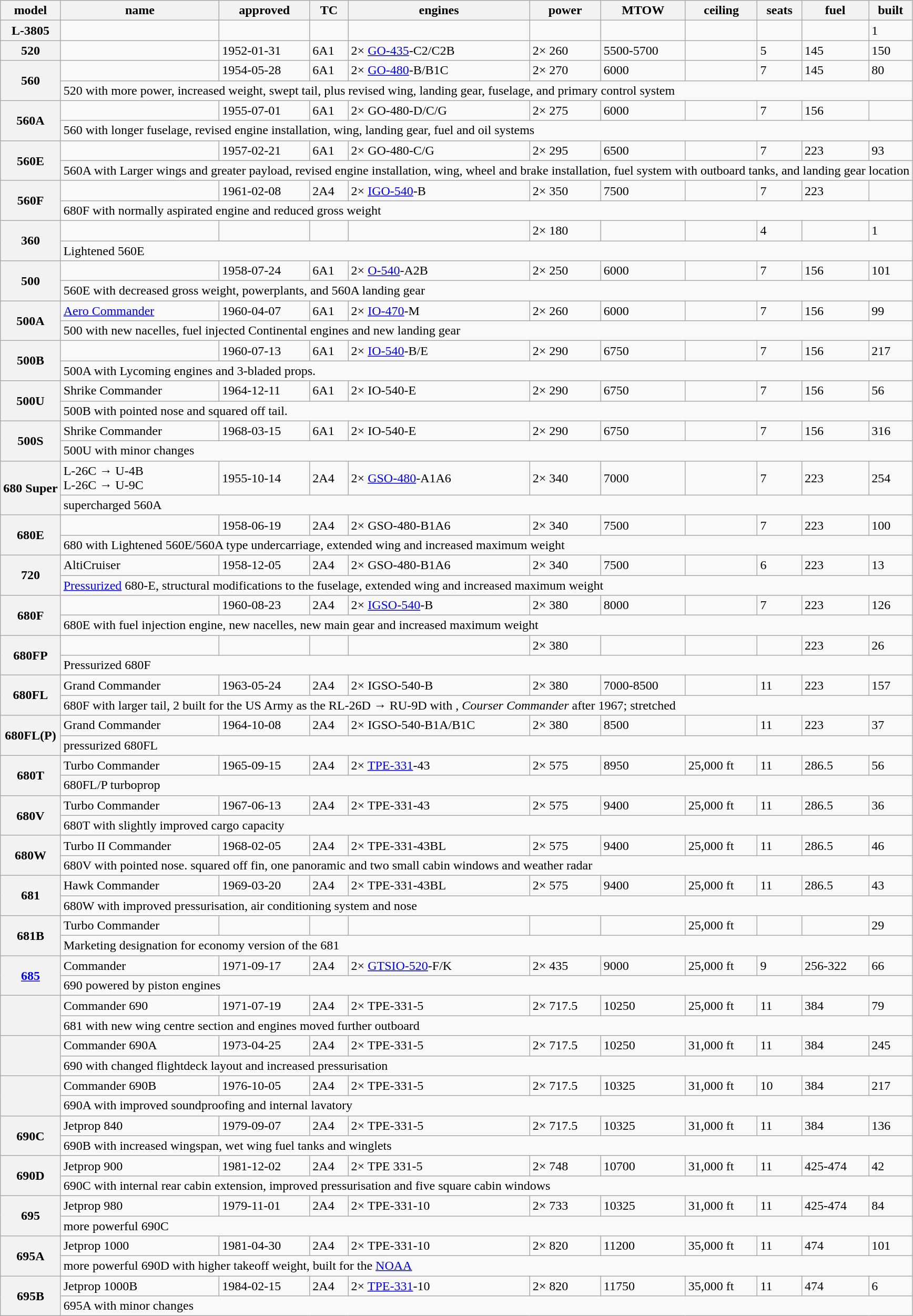<table class="wikitable sortable">
<tr>
<th>model</th>
<th>name</th>
<th>approved</th>
<th>TC</th>
<th>engines</th>
<th>power</th>
<th>MTOW</th>
<th>ceiling</th>
<th>seats</th>
<th>fuel</th>
<th>built</th>
</tr>
<tr>
<th>L-3805</th>
<td></td>
<td></td>
<td></td>
<td></td>
<td></td>
<td></td>
<td></td>
<td></td>
<td></td>
<td>1</td>
</tr>
<tr>
<th>520</th>
<td></td>
<td>1952-01-31</td>
<td>6A1</td>
<td>2× <a href='#'>GO-435</a>-C2/C2B</td>
<td>2× 260</td>
<td>5500-5700</td>
<td></td>
<td>5</td>
<td>145</td>
<td>150</td>
</tr>
<tr>
<th rowspan=2>560</th>
<td></td>
<td>1954-05-28</td>
<td>6A1</td>
<td>2× <a href='#'>GO-480</a>-B/B1C</td>
<td>2× 270</td>
<td>6000</td>
<td></td>
<td>7</td>
<td>145</td>
<td>80</td>
</tr>
<tr>
<td colspan=10>520 with more power, increased weight, swept tail, plus revised wing, landing gear, fuselage, and primary control system</td>
</tr>
<tr>
<th rowspan=2>560A</th>
<td></td>
<td>1955-07-01</td>
<td>6A1</td>
<td>2× GO-480-D/C/G</td>
<td>2× 275</td>
<td>6000</td>
<td></td>
<td>7</td>
<td>156</td>
<td></td>
</tr>
<tr>
<td colspan=10>560 with longer fuselage, revised engine installation, wing, landing gear, fuel and oil systems</td>
</tr>
<tr>
<th rowspan=2>560E</th>
<td></td>
<td>1957-02-21</td>
<td>6A1</td>
<td>2× GO-480-C/G</td>
<td>2× 295</td>
<td>6500</td>
<td></td>
<td>7</td>
<td>223</td>
<td>93</td>
</tr>
<tr>
<td colspan=10>560A with Larger wings and greater payload, revised engine installation, wing, wheel and brake installation, fuel system with outboard tanks, and landing gear location</td>
</tr>
<tr>
<th rowspan=2>560F</th>
<td></td>
<td>1961-02-08</td>
<td>2A4</td>
<td>2× <a href='#'>IGO-540</a>-B</td>
<td>2× 350</td>
<td>7500</td>
<td></td>
<td>7</td>
<td>223</td>
<td></td>
</tr>
<tr>
<td colspan=10>680F with normally aspirated engine and reduced gross weight</td>
</tr>
<tr>
<th rowspan=2>360</th>
<td></td>
<td></td>
<td></td>
<td></td>
<td>2× 180</td>
<td></td>
<td></td>
<td>4</td>
<td></td>
<td>1</td>
</tr>
<tr>
<td colspan=10>Lightened 560E</td>
</tr>
<tr>
<th rowspan=2>500</th>
<td></td>
<td>1958-07-24</td>
<td>6A1</td>
<td>2× <a href='#'>O-540</a>-A2B</td>
<td>2× 250</td>
<td>6000</td>
<td></td>
<td>7</td>
<td>156</td>
<td>101</td>
</tr>
<tr>
<td colspan=10>560E with decreased gross weight, powerplants, and 560A landing gear</td>
</tr>
<tr>
<th rowspan=2>500A</th>
<td><a href='#'>Aero Commander</a></td>
<td>1960-04-07</td>
<td>6A1</td>
<td>2× <a href='#'>IO-470</a>-M</td>
<td>2× 260</td>
<td>6000</td>
<td></td>
<td>7</td>
<td>156</td>
<td>99</td>
</tr>
<tr>
<td colspan=10>500 with new nacelles, fuel injected Continental engines and new landing gear</td>
</tr>
<tr>
<th rowspan=2>500B</th>
<td></td>
<td>1960-07-13</td>
<td>6A1</td>
<td>2× <a href='#'>IO-540</a>-B/E</td>
<td>2× 290</td>
<td>6750</td>
<td></td>
<td>7</td>
<td>156</td>
<td>217</td>
</tr>
<tr>
<td colspan=10>500A with Lycoming engines and 3-bladed props.</td>
</tr>
<tr>
<th rowspan=2>500U</th>
<td>Shrike Commander</td>
<td>1964-12-11</td>
<td>6A1</td>
<td>2× IO-540-E</td>
<td>2× 290</td>
<td>6750</td>
<td></td>
<td>7</td>
<td>156</td>
<td>56</td>
</tr>
<tr>
<td colspan=10>500B with pointed nose and squared off tail.</td>
</tr>
<tr>
<th rowspan=2>500S</th>
<td>Shrike Commander</td>
<td>1968-03-15</td>
<td>6A1</td>
<td>2× IO-540-E</td>
<td>2× 290</td>
<td>6750</td>
<td></td>
<td>7</td>
<td>156</td>
<td>316</td>
</tr>
<tr>
<td colspan=10>500U with minor changes</td>
</tr>
<tr>
<th rowspan=2>680 Super</th>
<td>L-26C → U-4B<br>L-26C → U-9C</td>
<td>1955-10-14</td>
<td>2A4</td>
<td>2× <a href='#'>GSO-480</a>-A1A6</td>
<td>2× 340</td>
<td>7000</td>
<td></td>
<td>7</td>
<td>223</td>
<td>254</td>
</tr>
<tr>
<td colspan=10>supercharged 560A</td>
</tr>
<tr>
<th rowspan=2>680E</th>
<td></td>
<td>1958-06-19</td>
<td>2A4</td>
<td>2× GSO-480-B1A6</td>
<td>2× 340</td>
<td>7500</td>
<td></td>
<td>7</td>
<td>223</td>
<td>100</td>
</tr>
<tr>
<td colspan=10>680 with Lightened 560E/560A type undercarriage, extended wing and increased maximum weight</td>
</tr>
<tr>
<th rowspan=2>720</th>
<td>AltiCruiser</td>
<td>1958-12-05</td>
<td>2A4</td>
<td>2× GSO-480-B1A6</td>
<td>2× 340</td>
<td>7500</td>
<td></td>
<td>6</td>
<td>223</td>
<td>13</td>
</tr>
<tr>
<td colspan=10><a href='#'>Pressurized</a> 680-E, structural modifications to the fuselage, extended wing and increased maximum weight</td>
</tr>
<tr>
<th rowspan=2>680F</th>
<td></td>
<td>1960-08-23</td>
<td>2A4</td>
<td>2× <a href='#'>IGSO-540</a>-B</td>
<td>2× 380</td>
<td>8000</td>
<td></td>
<td>7</td>
<td>223</td>
<td>126</td>
</tr>
<tr>
<td colspan=10>680E with fuel injection engine, new nacelles, new main gear and increased maximum weight</td>
</tr>
<tr>
<th rowspan=2>680FP</th>
<td></td>
<td></td>
<td></td>
<td></td>
<td>2× 380</td>
<td></td>
<td></td>
<td></td>
<td>223</td>
<td>26</td>
</tr>
<tr>
<td colspan=10>Pressurized 680F</td>
</tr>
<tr>
<th rowspan=2>680FL</th>
<td>Grand Commander</td>
<td>1963-05-24</td>
<td>2A4</td>
<td>2× IGSO-540-B</td>
<td>2× 380</td>
<td>7000-8500</td>
<td></td>
<td>11</td>
<td>223</td>
<td>157</td>
</tr>
<tr>
<td colspan=10>680F with larger tail, 2 built for the US Army as the RL-26D → RU-9D with , <em>Courser Commander</em> after 1967; stretched</td>
</tr>
<tr>
<th rowspan=2>680FL(P)</th>
<td>Grand Commander</td>
<td>1964-10-08</td>
<td>2A4</td>
<td>2× IGSO-540-B1A/B1C</td>
<td>2× 380</td>
<td>8500</td>
<td></td>
<td>11</td>
<td>223</td>
<td>37</td>
</tr>
<tr>
<td colspan=10>pressurized 680FL</td>
</tr>
<tr>
<th rowspan=2>680T</th>
<td>Turbo Commander</td>
<td>1965-09-15</td>
<td>2A4</td>
<td>2× <a href='#'>TPE-331</a>-43</td>
<td>2× 575</td>
<td>8950</td>
<td>25,000 ft</td>
<td>11</td>
<td>286.5</td>
<td>56</td>
</tr>
<tr>
<td colspan=10>680FL/P turboprop</td>
</tr>
<tr>
<th rowspan=2>680V</th>
<td>Turbo Commander</td>
<td>1967-06-13</td>
<td>2A4</td>
<td>2× TPE-331-43</td>
<td>2× 575</td>
<td>9400</td>
<td>25,000 ft</td>
<td>11</td>
<td>286.5</td>
<td>36</td>
</tr>
<tr>
<td colspan=10>680T with slightly improved cargo capacity</td>
</tr>
<tr>
<th rowspan=2>680W</th>
<td>Turbo II Commander</td>
<td>1968-02-05</td>
<td>2A4</td>
<td>2× TPE-331-43BL</td>
<td>2× 575</td>
<td>9400</td>
<td>25,000 ft</td>
<td>11</td>
<td>286.5</td>
<td>46</td>
</tr>
<tr>
<td colspan=10>680V with pointed nose. squared off fin, one panoramic and two small cabin windows and weather radar</td>
</tr>
<tr>
<th rowspan=2>681</th>
<td>Hawk Commander</td>
<td>1969-03-20</td>
<td>2A4</td>
<td>2× TPE-331-43BL</td>
<td>2× 575</td>
<td>9400</td>
<td>25,000 ft</td>
<td>11</td>
<td>286.5</td>
<td>43</td>
</tr>
<tr>
<td colspan=10>680W with improved pressurisation, air conditioning system and nose</td>
</tr>
<tr>
<th rowspan=2>681B</th>
<td>Turbo Commander</td>
<td></td>
<td></td>
<td></td>
<td></td>
<td></td>
<td>25,000 ft</td>
<td></td>
<td></td>
<td>29</td>
</tr>
<tr>
<td colspan=10>Marketing designation for economy version of the 681</td>
</tr>
<tr>
<th rowspan=2><a href='#'>685</a></th>
<td>Commander</td>
<td>1971-09-17</td>
<td>2A4</td>
<td>2× <a href='#'>GTSIO-520</a>-F/K</td>
<td>2× 435</td>
<td>9000</td>
<td>25,000 ft</td>
<td>9</td>
<td>256-322</td>
<td>66</td>
</tr>
<tr>
<td colspan=10>690 powered by piston engines</td>
</tr>
<tr>
<th rowspan=2></th>
<td>Commander 690</td>
<td>1971-07-19</td>
<td>2A4</td>
<td>2× TPE-331-5</td>
<td>2× 717.5</td>
<td>10250</td>
<td>25,000 ft</td>
<td>11</td>
<td>384</td>
<td>79</td>
</tr>
<tr>
<td colspan=10>681 with new wing centre section and engines moved further outboard</td>
</tr>
<tr>
<th rowspan=2></th>
<td>Commander 690A</td>
<td>1973-04-25</td>
<td>2A4</td>
<td>2× TPE-331-5</td>
<td>2× 717.5</td>
<td>10250</td>
<td>31,000 ft</td>
<td>11</td>
<td>384</td>
<td>245</td>
</tr>
<tr>
<td colspan=10>690 with changed flightdeck layout and increased pressurisation</td>
</tr>
<tr>
<th rowspan=2></th>
<td>Commander 690B</td>
<td>1976-10-05</td>
<td>2A4</td>
<td>2× TPE-331-5</td>
<td>2× 717.5</td>
<td>10325</td>
<td>31,000 ft</td>
<td>10</td>
<td>384</td>
<td>217</td>
</tr>
<tr>
<td colspan=10>690A with improved soundproofing and internal lavatory</td>
</tr>
<tr>
<th rowspan=2>690C</th>
<td>Jetprop 840</td>
<td>1979-09-07</td>
<td>2A4</td>
<td>2× TPE-331-5</td>
<td>2× 717.5</td>
<td>10325</td>
<td>31,000 ft</td>
<td>11</td>
<td>384</td>
<td>136</td>
</tr>
<tr>
<td colspan=10>690B with increased wingspan, wet wing fuel tanks and winglets</td>
</tr>
<tr>
<th rowspan=2>690D</th>
<td>Jetprop 900</td>
<td>1981-12-02</td>
<td>2A4</td>
<td>2× TPE 331-5</td>
<td>2× 748</td>
<td>10700</td>
<td>31,000 ft</td>
<td>11</td>
<td>425-474</td>
<td>42</td>
</tr>
<tr>
<td colspan=10>690C with internal rear cabin extension, improved pressurisation and five square cabin windows</td>
</tr>
<tr>
<th rowspan=2>695</th>
<td>Jetprop 980</td>
<td>1979-11-01</td>
<td>2A4</td>
<td>2× TPE-331-10</td>
<td>2× 733</td>
<td>10325</td>
<td>31,000 ft</td>
<td>11</td>
<td>425-474</td>
<td>84</td>
</tr>
<tr>
<td colspan=10>more powerful 690C</td>
</tr>
<tr>
<th rowspan=2>695A</th>
<td>Jetprop 1000</td>
<td>1981-04-30</td>
<td>2A4</td>
<td>2× TPE-331-10</td>
<td>2× 820</td>
<td>11200</td>
<td>35,000 ft</td>
<td>11</td>
<td>474</td>
<td>101</td>
</tr>
<tr>
<td colspan=10>more powerful 690D with higher takeoff weight, built for the <a href='#'>NOAA</a></td>
</tr>
<tr>
<th rowspan=2>695B</th>
<td>Jetprop 1000B</td>
<td>1984-02-15</td>
<td>2A4</td>
<td>2× <a href='#'>TPE-331</a>-10</td>
<td>2× 820</td>
<td>11750</td>
<td>35,000 ft</td>
<td>11</td>
<td>474</td>
<td>6</td>
</tr>
<tr>
<td colspan=10>695A with minor changes</td>
</tr>
</table>
